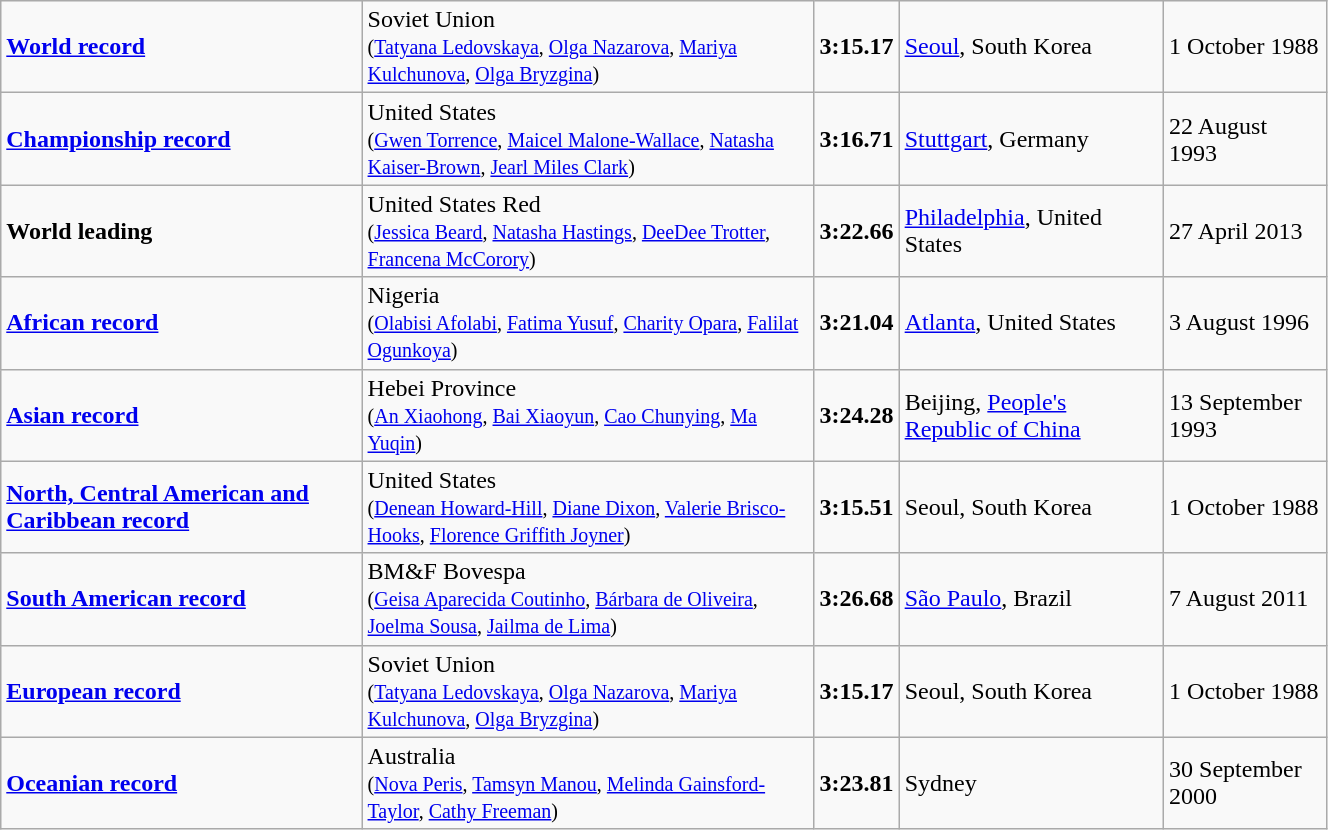<table class="wikitable" width=70%>
<tr>
<td><strong><a href='#'>World record</a></strong></td>
<td>Soviet Union <br><small>(<a href='#'>Tatyana Ledovskaya</a>, <a href='#'>Olga Nazarova</a>, <a href='#'>Mariya Kulchunova</a>, <a href='#'>Olga Bryzgina</a>)</small></td>
<td><strong>3:15.17</strong></td>
<td><a href='#'>Seoul</a>, South Korea</td>
<td>1 October 1988</td>
</tr>
<tr>
<td><strong><a href='#'>Championship record</a></strong></td>
<td>United States <br><small>(<a href='#'>Gwen Torrence</a>, <a href='#'>Maicel Malone-Wallace</a>, <a href='#'>Natasha Kaiser-Brown</a>, <a href='#'>Jearl Miles Clark</a>)</small></td>
<td><strong>3:16.71</strong></td>
<td><a href='#'>Stuttgart</a>, Germany</td>
<td>22 August 1993</td>
</tr>
<tr>
<td><strong>World leading</strong></td>
<td>United States Red<br><small>(<a href='#'>Jessica Beard</a>, <a href='#'>Natasha Hastings</a>, <a href='#'>DeeDee Trotter</a>, <a href='#'>Francena McCorory</a>)</small></td>
<td><strong>3:22.66</strong></td>
<td><a href='#'>Philadelphia</a>, United States</td>
<td>27 April 2013</td>
</tr>
<tr>
<td><strong><a href='#'>African record</a></strong></td>
<td>Nigeria <br><small>(<a href='#'>Olabisi Afolabi</a>, <a href='#'>Fatima Yusuf</a>, <a href='#'>Charity Opara</a>, <a href='#'>Falilat Ogunkoya</a>)</small></td>
<td><strong>3:21.04</strong></td>
<td><a href='#'>Atlanta</a>, United States</td>
<td>3 August 1996</td>
</tr>
<tr>
<td><strong><a href='#'>Asian record</a></strong></td>
<td>Hebei Province<br><small>(<a href='#'>An Xiaohong</a>, <a href='#'>Bai Xiaoyun</a>, <a href='#'>Cao Chunying</a>, <a href='#'>Ma Yuqin</a>)</small></td>
<td><strong>3:24.28</strong></td>
<td>Beijing, <a href='#'>People's Republic of China</a></td>
<td>13 September 1993</td>
</tr>
<tr>
<td><strong><a href='#'>North, Central American and Caribbean record</a></strong></td>
<td>United States <br><small>(<a href='#'>Denean Howard-Hill</a>, <a href='#'>Diane Dixon</a>, <a href='#'>Valerie Brisco-Hooks</a>, <a href='#'>Florence Griffith Joyner</a>)</small></td>
<td><strong>3:15.51</strong></td>
<td>Seoul, South Korea</td>
<td>1 October 1988</td>
</tr>
<tr>
<td><strong><a href='#'>South American record</a></strong></td>
<td>BM&F Bovespa<br><small>(<a href='#'>Geisa Aparecida Coutinho</a>, <a href='#'>Bárbara de Oliveira</a>, <a href='#'>Joelma Sousa</a>, <a href='#'>Jailma de Lima</a>)</small></td>
<td><strong>3:26.68</strong></td>
<td><a href='#'>São Paulo</a>, Brazil</td>
<td>7 August 2011</td>
</tr>
<tr>
<td><strong><a href='#'>European record</a></strong></td>
<td>Soviet Union <br><small>(<a href='#'>Tatyana Ledovskaya</a>, <a href='#'>Olga Nazarova</a>, <a href='#'>Mariya Kulchunova</a>, <a href='#'>Olga Bryzgina</a>)</small></td>
<td><strong>3:15.17</strong></td>
<td>Seoul, South Korea</td>
<td>1 October 1988</td>
</tr>
<tr>
<td><strong><a href='#'>Oceanian record</a></strong></td>
<td>Australia <br><small>(<a href='#'>Nova Peris</a>, <a href='#'>Tamsyn Manou</a>, <a href='#'>Melinda Gainsford-Taylor</a>, <a href='#'>Cathy Freeman</a>)</small></td>
<td><strong>3:23.81</strong></td>
<td>Sydney</td>
<td>30 September 2000</td>
</tr>
</table>
